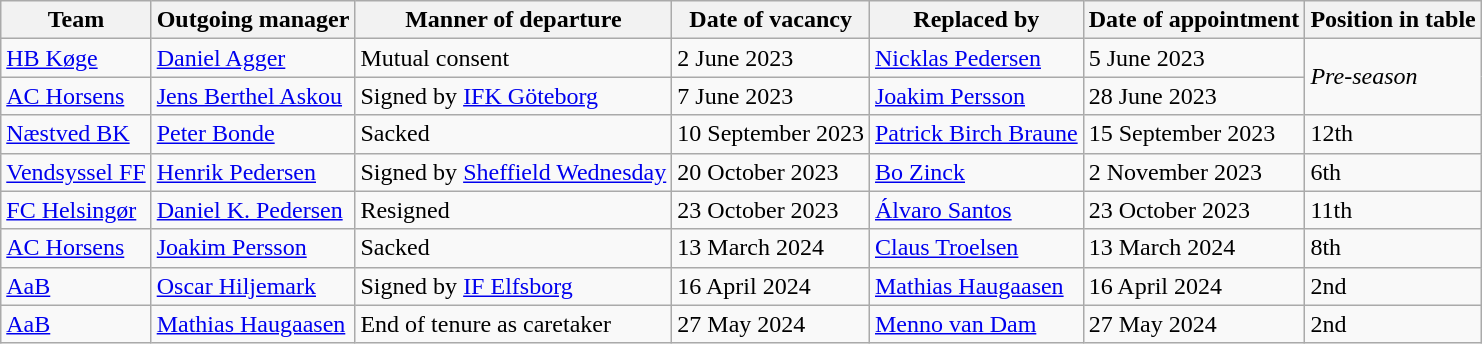<table class="wikitable">
<tr>
<th>Team</th>
<th>Outgoing manager</th>
<th>Manner of departure</th>
<th>Date of vacancy</th>
<th>Replaced by</th>
<th>Date of appointment</th>
<th>Position in table</th>
</tr>
<tr>
<td><a href='#'>HB Køge</a></td>
<td> <a href='#'>Daniel Agger</a></td>
<td>Mutual consent</td>
<td>2 June 2023</td>
<td> <a href='#'>Nicklas Pedersen</a></td>
<td>5 June 2023</td>
<td rowspan="2"><em>Pre-season</em></td>
</tr>
<tr>
<td><a href='#'>AC Horsens</a></td>
<td> <a href='#'>Jens Berthel Askou</a></td>
<td>Signed by <a href='#'>IFK Göteborg</a></td>
<td>7 June 2023</td>
<td> <a href='#'>Joakim Persson</a></td>
<td>28 June 2023</td>
</tr>
<tr>
<td><a href='#'>Næstved BK</a></td>
<td> <a href='#'>Peter Bonde</a></td>
<td>Sacked</td>
<td>10 September 2023</td>
<td> <a href='#'>Patrick Birch Braune</a></td>
<td>15 September 2023</td>
<td>12th</td>
</tr>
<tr>
<td><a href='#'>Vendsyssel FF</a></td>
<td> <a href='#'>Henrik Pedersen</a></td>
<td>Signed by <a href='#'>Sheffield Wednesday</a></td>
<td>20 October 2023</td>
<td> <a href='#'>Bo Zinck</a></td>
<td>2 November 2023</td>
<td>6th</td>
</tr>
<tr>
<td><a href='#'>FC Helsingør</a></td>
<td> <a href='#'>Daniel K. Pedersen</a></td>
<td>Resigned</td>
<td>23 October 2023</td>
<td>  <a href='#'>Álvaro Santos</a></td>
<td>23 October 2023</td>
<td>11th</td>
</tr>
<tr>
<td><a href='#'>AC Horsens</a></td>
<td> <a href='#'>Joakim Persson</a></td>
<td>Sacked</td>
<td>13 March 2024</td>
<td> <a href='#'>Claus Troelsen</a></td>
<td>13 March 2024</td>
<td>8th</td>
</tr>
<tr>
<td><a href='#'>AaB</a></td>
<td> <a href='#'>Oscar Hiljemark</a></td>
<td>Signed by <a href='#'>IF Elfsborg</a></td>
<td>16 April 2024</td>
<td> <a href='#'>Mathias Haugaasen</a></td>
<td>16 April 2024</td>
<td>2nd</td>
</tr>
<tr>
<td><a href='#'>AaB</a></td>
<td> <a href='#'>Mathias Haugaasen</a></td>
<td>End of tenure as caretaker</td>
<td>27 May 2024</td>
<td> <a href='#'>Menno van Dam</a></td>
<td>27 May 2024</td>
<td>2nd</td>
</tr>
</table>
